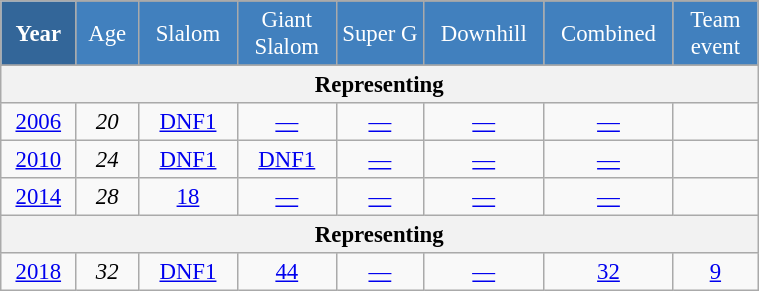<table class="wikitable" style="font-size:95%; text-align:center; border:grey solid 1px; border-collapse:collapse;" width="40%">
<tr style="background-color:#369; color:white;">
<td rowspan="2" colspan="1" width="4%"><strong>Year</strong></td>
</tr>
<tr style="background-color:#4180be; color:white;">
<td width="3%">Age</td>
<td width="5%">Slalom</td>
<td width="5%">Giant<br>Slalom</td>
<td width="5%">Super G</td>
<td width="5%">Downhill</td>
<td width="5%">Combined</td>
<td width="5%">Team event</td>
</tr>
<tr style="background-color:#8CB2D8; color:white;">
</tr>
<tr>
<th colspan=8>Representing </th>
</tr>
<tr>
<td><a href='#'>2006</a></td>
<td><em>20</em></td>
<td><a href='#'>DNF1</a></td>
<td><a href='#'>—</a></td>
<td><a href='#'>—</a></td>
<td><a href='#'>—</a></td>
<td><a href='#'>—</a></td>
<td></td>
</tr>
<tr>
<td><a href='#'>2010</a></td>
<td><em>24</em></td>
<td><a href='#'>DNF1</a></td>
<td><a href='#'>DNF1</a></td>
<td><a href='#'>—</a></td>
<td><a href='#'>—</a></td>
<td><a href='#'>—</a></td>
<td></td>
</tr>
<tr>
<td><a href='#'>2014</a></td>
<td><em>28</em></td>
<td><a href='#'>18</a></td>
<td><a href='#'>—</a></td>
<td><a href='#'>—</a></td>
<td><a href='#'>—</a></td>
<td><a href='#'>—</a></td>
<td></td>
</tr>
<tr>
<th colspan=8>Representing </th>
</tr>
<tr>
<td><a href='#'>2018</a></td>
<td><em>32</em></td>
<td><a href='#'>DNF1</a></td>
<td><a href='#'>44</a></td>
<td><a href='#'>—</a></td>
<td><a href='#'>—</a></td>
<td><a href='#'>32</a></td>
<td><a href='#'>9</a></td>
</tr>
</table>
